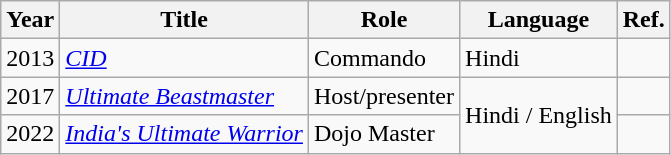<table class="wikitable sortable">
<tr>
<th>Year</th>
<th>Title</th>
<th>Role</th>
<th>Language</th>
<th>Ref.</th>
</tr>
<tr>
<td>2013</td>
<td><em><a href='#'>CID</a></em></td>
<td>Commando</td>
<td>Hindi</td>
<td></td>
</tr>
<tr>
<td>2017</td>
<td><em><a href='#'>Ultimate Beastmaster</a></em></td>
<td>Host/presenter</td>
<td rowspan="2">Hindi / English</td>
<td></td>
</tr>
<tr>
<td>2022</td>
<td><em><a href='#'>India's Ultimate Warrior</a></em></td>
<td>Dojo Master</td>
<td></td>
</tr>
</table>
